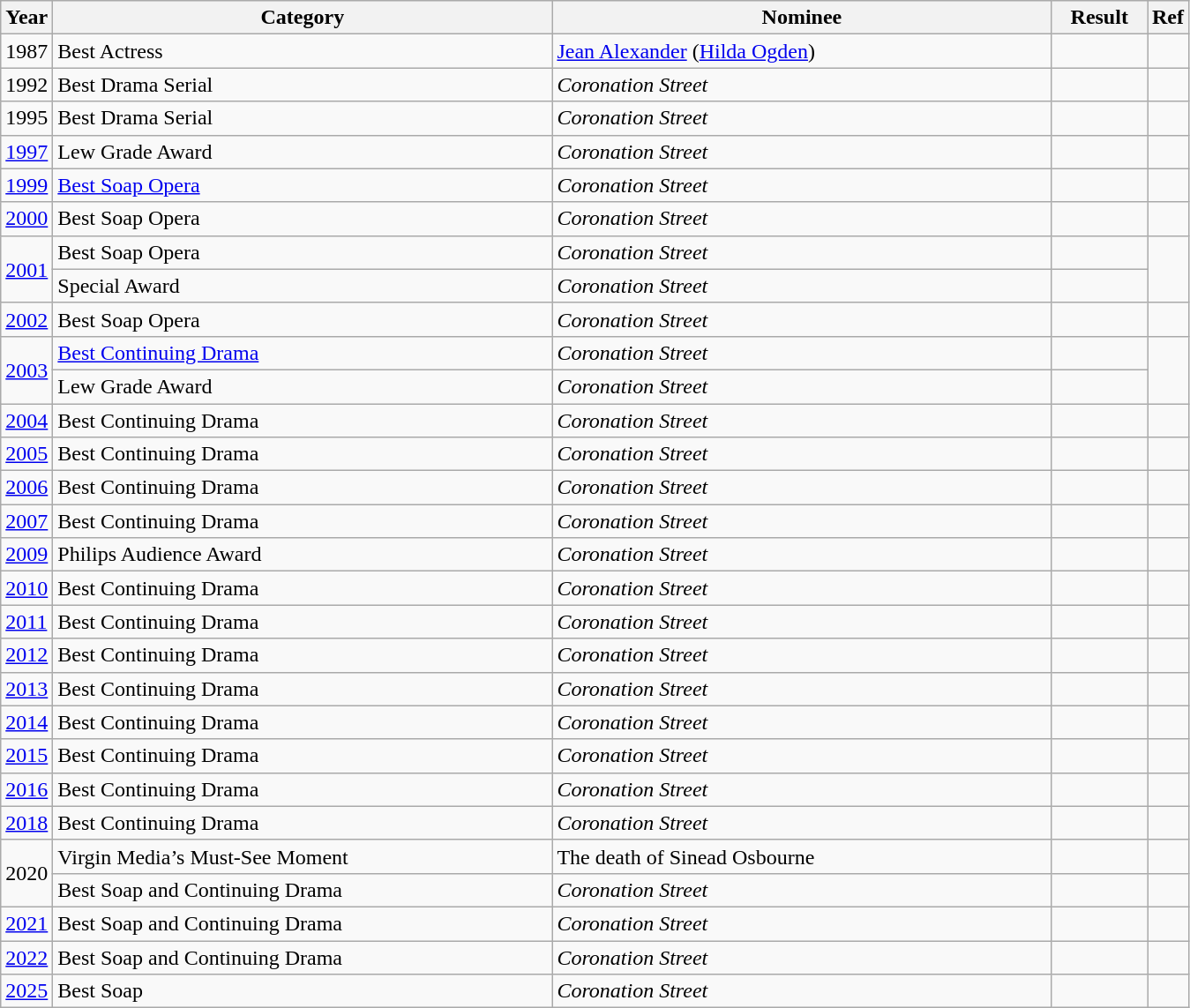<table class="wikitable">
<tr>
<th>Year</th>
<th width="370">Category</th>
<th width="370">Nominee</th>
<th width="65">Result</th>
<th>Ref</th>
</tr>
<tr>
<td>1987</td>
<td>Best Actress</td>
<td><a href='#'>Jean Alexander</a> (<a href='#'>Hilda Ogden</a>)</td>
<td></td>
<td align="center"></td>
</tr>
<tr>
<td>1992</td>
<td>Best Drama Serial</td>
<td><em>Coronation Street</em></td>
<td></td>
<td></td>
</tr>
<tr>
<td>1995</td>
<td>Best Drama Serial</td>
<td><em>Coronation Street</em></td>
<td></td>
<td></td>
</tr>
<tr>
<td><a href='#'>1997</a></td>
<td>Lew Grade Award</td>
<td><em>Coronation Street</em></td>
<td></td>
<td></td>
</tr>
<tr>
<td><a href='#'>1999</a></td>
<td><a href='#'>Best Soap Opera</a></td>
<td><em>Coronation Street</em></td>
<td></td>
<td></td>
</tr>
<tr>
<td><a href='#'>2000</a></td>
<td>Best Soap Opera</td>
<td><em>Coronation Street</em></td>
<td></td>
<td align="center"></td>
</tr>
<tr>
<td rowspan="2"><a href='#'>2001</a></td>
<td>Best Soap Opera</td>
<td><em>Coronation Street</em></td>
<td></td>
<td align="center" rowspan="2"></td>
</tr>
<tr>
<td>Special Award</td>
<td><em>Coronation Street</em></td>
<td></td>
</tr>
<tr>
<td><a href='#'>2002</a></td>
<td>Best Soap Opera</td>
<td><em>Coronation Street</em></td>
<td></td>
<td></td>
</tr>
<tr>
<td rowspan="2"><a href='#'>2003</a></td>
<td><a href='#'>Best Continuing Drama</a></td>
<td><em>Coronation Street</em></td>
<td></td>
<td align="center" rowspan="2"></td>
</tr>
<tr>
<td>Lew Grade Award</td>
<td><em>Coronation Street</em></td>
<td></td>
</tr>
<tr>
<td><a href='#'>2004</a></td>
<td>Best Continuing Drama</td>
<td><em>Coronation Street</em></td>
<td></td>
<td align="center"></td>
</tr>
<tr>
<td><a href='#'>2005</a></td>
<td>Best Continuing Drama</td>
<td><em>Coronation Street</em></td>
<td></td>
<td align="center"></td>
</tr>
<tr>
<td><a href='#'>2006</a></td>
<td>Best Continuing Drama</td>
<td><em>Coronation Street</em></td>
<td></td>
<td align="center"></td>
</tr>
<tr>
<td><a href='#'>2007</a></td>
<td>Best Continuing Drama</td>
<td><em>Coronation Street</em></td>
<td></td>
<td align="center"></td>
</tr>
<tr>
<td><a href='#'>2009</a></td>
<td>Philips Audience Award</td>
<td><em>Coronation Street</em></td>
<td></td>
<td align="center"></td>
</tr>
<tr>
<td><a href='#'>2010</a></td>
<td>Best Continuing Drama</td>
<td><em>Coronation Street</em></td>
<td></td>
<td align="center"></td>
</tr>
<tr>
<td><a href='#'>2011</a></td>
<td>Best Continuing Drama</td>
<td><em>Coronation Street</em></td>
<td></td>
<td align="center"></td>
</tr>
<tr>
<td><a href='#'>2012</a></td>
<td>Best Continuing Drama</td>
<td><em>Coronation Street</em></td>
<td></td>
<td align="center"></td>
</tr>
<tr>
<td><a href='#'>2013</a></td>
<td>Best Continuing Drama</td>
<td><em>Coronation Street</em></td>
<td></td>
<td align="center"></td>
</tr>
<tr>
<td><a href='#'>2014</a></td>
<td>Best Continuing Drama</td>
<td><em>Coronation Street</em></td>
<td></td>
<td align="center"></td>
</tr>
<tr>
<td><a href='#'>2015</a></td>
<td>Best Continuing Drama</td>
<td><em>Coronation Street</em></td>
<td></td>
<td></td>
</tr>
<tr>
<td><a href='#'>2016</a></td>
<td>Best Continuing Drama</td>
<td><em>Coronation Street</em></td>
<td></td>
<td></td>
</tr>
<tr>
<td><a href='#'>2018</a></td>
<td>Best Continuing Drama</td>
<td><em>Coronation Street</em></td>
<td></td>
<td></td>
</tr>
<tr>
<td rowspan=2>2020</td>
<td>Virgin Media’s Must-See Moment</td>
<td>The death of Sinead Osbourne</td>
<td></td>
<td></td>
</tr>
<tr>
<td>Best Soap and Continuing Drama</td>
<td><em>Coronation Street</em></td>
<td></td>
<td></td>
</tr>
<tr>
<td><a href='#'>2021</a></td>
<td>Best Soap and Continuing Drama</td>
<td><em>Coronation Street</em></td>
<td></td>
<td align="center"></td>
</tr>
<tr>
<td><a href='#'>2022</a></td>
<td>Best Soap and Continuing Drama</td>
<td><em>Coronation Street</em></td>
<td></td>
<td align="center"></td>
</tr>
<tr>
<td><a href='#'>2025</a></td>
<td>Best Soap</td>
<td><em>Coronation Street</em></td>
<td></td>
<td align="center"></td>
</tr>
</table>
